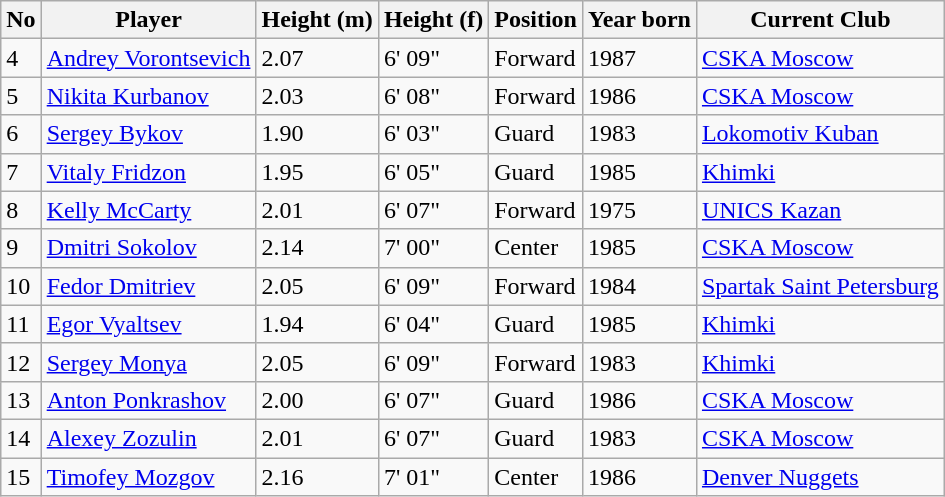<table class="wikitable sortable">
<tr>
<th>No</th>
<th>Player</th>
<th>Height (m)</th>
<th>Height (f)</th>
<th>Position</th>
<th>Year born</th>
<th>Current Club</th>
</tr>
<tr>
<td>4</td>
<td><a href='#'>Andrey Vorontsevich</a></td>
<td>2.07</td>
<td>6' 09"</td>
<td>Forward</td>
<td>1987</td>
<td> <a href='#'>CSKA Moscow</a></td>
</tr>
<tr>
<td>5</td>
<td><a href='#'>Nikita Kurbanov</a></td>
<td>2.03</td>
<td>6' 08"</td>
<td>Forward</td>
<td>1986</td>
<td> <a href='#'>CSKA Moscow</a></td>
</tr>
<tr>
<td>6</td>
<td><a href='#'>Sergey Bykov</a></td>
<td>1.90</td>
<td>6' 03"</td>
<td>Guard</td>
<td>1983</td>
<td> <a href='#'>Lokomotiv Kuban</a></td>
</tr>
<tr>
<td>7</td>
<td><a href='#'>Vitaly Fridzon</a></td>
<td>1.95</td>
<td>6' 05"</td>
<td>Guard</td>
<td>1985</td>
<td> <a href='#'>Khimki</a></td>
</tr>
<tr>
<td>8</td>
<td><a href='#'>Kelly McCarty</a></td>
<td>2.01</td>
<td>6' 07"</td>
<td>Forward</td>
<td>1975</td>
<td> <a href='#'>UNICS Kazan</a></td>
</tr>
<tr>
<td>9</td>
<td><a href='#'>Dmitri Sokolov</a></td>
<td>2.14</td>
<td>7' 00"</td>
<td>Center</td>
<td>1985</td>
<td> <a href='#'>CSKA Moscow</a></td>
</tr>
<tr>
<td>10</td>
<td><a href='#'>Fedor Dmitriev</a></td>
<td>2.05</td>
<td>6' 09"</td>
<td>Forward</td>
<td>1984</td>
<td> <a href='#'>Spartak Saint Petersburg</a></td>
</tr>
<tr>
<td>11</td>
<td><a href='#'>Egor Vyaltsev</a></td>
<td>1.94</td>
<td>6' 04"</td>
<td>Guard</td>
<td>1985</td>
<td> <a href='#'>Khimki</a></td>
</tr>
<tr>
<td>12</td>
<td><a href='#'>Sergey Monya</a></td>
<td>2.05</td>
<td>6' 09"</td>
<td>Forward</td>
<td>1983</td>
<td> <a href='#'>Khimki</a></td>
</tr>
<tr>
<td>13</td>
<td><a href='#'>Anton Ponkrashov</a></td>
<td>2.00</td>
<td>6' 07"</td>
<td>Guard</td>
<td>1986</td>
<td> <a href='#'>CSKA Moscow</a></td>
</tr>
<tr>
<td>14</td>
<td><a href='#'>Alexey Zozulin</a></td>
<td>2.01</td>
<td>6' 07"</td>
<td>Guard</td>
<td>1983</td>
<td> <a href='#'>CSKA Moscow</a></td>
</tr>
<tr>
<td>15</td>
<td><a href='#'>Timofey Mozgov</a></td>
<td>2.16</td>
<td>7' 01"</td>
<td>Center</td>
<td>1986</td>
<td> <a href='#'>Denver Nuggets</a></td>
</tr>
</table>
